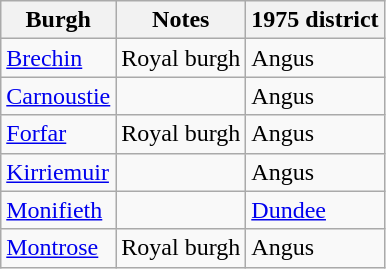<table class="wikitable">
<tr>
<th>Burgh</th>
<th>Notes</th>
<th>1975 district</th>
</tr>
<tr>
<td><a href='#'>Brechin</a></td>
<td>Royal burgh</td>
<td>Angus</td>
</tr>
<tr>
<td><a href='#'>Carnoustie</a></td>
<td></td>
<td>Angus</td>
</tr>
<tr>
<td><a href='#'>Forfar</a></td>
<td>Royal burgh</td>
<td>Angus</td>
</tr>
<tr>
<td><a href='#'>Kirriemuir</a></td>
<td></td>
<td>Angus</td>
</tr>
<tr>
<td><a href='#'>Monifieth</a></td>
<td></td>
<td><a href='#'>Dundee</a></td>
</tr>
<tr>
<td><a href='#'>Montrose</a></td>
<td>Royal burgh</td>
<td>Angus</td>
</tr>
</table>
